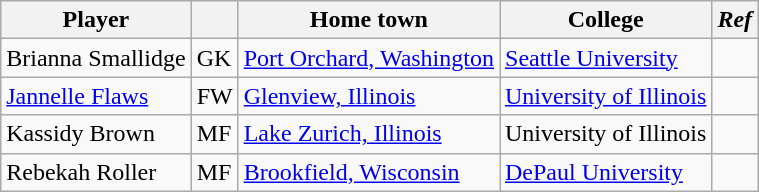<table class=wikitable>
<tr>
<th>Player</th>
<th></th>
<th>Home town</th>
<th>College</th>
<th><em>Ref</em></th>
</tr>
<tr>
<td>Brianna Smallidge</td>
<td>GK</td>
<td><a href='#'>Port Orchard, Washington</a></td>
<td><a href='#'>Seattle University</a></td>
<td></td>
</tr>
<tr>
<td><a href='#'>Jannelle Flaws</a></td>
<td>FW</td>
<td><a href='#'>Glenview, Illinois</a></td>
<td><a href='#'>University of Illinois</a></td>
<td></td>
</tr>
<tr>
<td>Kassidy Brown</td>
<td>MF</td>
<td><a href='#'>Lake Zurich, Illinois</a></td>
<td>University of Illinois</td>
<td></td>
</tr>
<tr>
<td>Rebekah Roller</td>
<td>MF</td>
<td><a href='#'>Brookfield, Wisconsin</a></td>
<td><a href='#'>DePaul University</a></td>
<td></td>
</tr>
</table>
